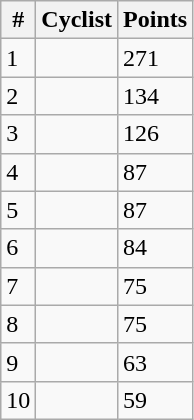<table class="wikitable">
<tr>
<th>#</th>
<th>Cyclist</th>
<th>Points</th>
</tr>
<tr>
<td>1</td>
<td align=left></td>
<td>271</td>
</tr>
<tr>
<td>2</td>
<td align=left></td>
<td>134</td>
</tr>
<tr>
<td>3</td>
<td align=left></td>
<td>126</td>
</tr>
<tr>
<td>4</td>
<td align=left></td>
<td>87</td>
</tr>
<tr>
<td>5</td>
<td align=left></td>
<td>87</td>
</tr>
<tr>
<td>6</td>
<td align=left></td>
<td>84</td>
</tr>
<tr>
<td>7</td>
<td align=left></td>
<td>75</td>
</tr>
<tr>
<td>8</td>
<td align=left></td>
<td>75</td>
</tr>
<tr>
<td>9</td>
<td align=left></td>
<td>63</td>
</tr>
<tr>
<td>10</td>
<td align=left></td>
<td>59</td>
</tr>
</table>
